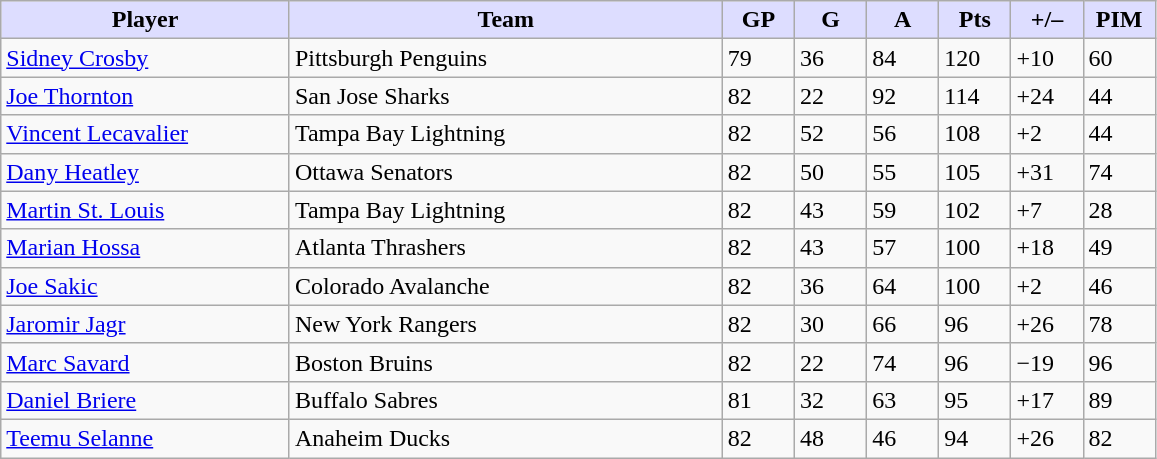<table class="wikitable sortable">
<tr>
<th style="background:#ddf; width:20%;">Player</th>
<th style="background:#ddf; width:30%;">Team</th>
<th style="background:#ddf; width:5%;">GP</th>
<th style="background:#ddf; width:5%;">G</th>
<th style="background:#ddf; width:5%;">A</th>
<th style="background:#ddf; width:5%;">Pts</th>
<th style="background:#ddf; width:5%;">+/–</th>
<th style="background:#ddf; width:5%;">PIM</th>
</tr>
<tr>
<td><a href='#'>Sidney Crosby</a></td>
<td>Pittsburgh Penguins</td>
<td>79</td>
<td>36</td>
<td>84</td>
<td>120</td>
<td>+10</td>
<td>60</td>
</tr>
<tr>
<td><a href='#'>Joe Thornton</a></td>
<td>San Jose Sharks</td>
<td>82</td>
<td>22</td>
<td>92</td>
<td>114</td>
<td>+24</td>
<td>44</td>
</tr>
<tr>
<td><a href='#'>Vincent Lecavalier</a></td>
<td>Tampa Bay Lightning</td>
<td>82</td>
<td>52</td>
<td>56</td>
<td>108</td>
<td>+2</td>
<td>44</td>
</tr>
<tr>
<td><a href='#'>Dany Heatley</a></td>
<td>Ottawa Senators</td>
<td>82</td>
<td>50</td>
<td>55</td>
<td>105</td>
<td>+31</td>
<td>74</td>
</tr>
<tr>
<td><a href='#'>Martin St. Louis</a></td>
<td>Tampa Bay Lightning</td>
<td>82</td>
<td>43</td>
<td>59</td>
<td>102</td>
<td>+7</td>
<td>28</td>
</tr>
<tr>
<td><a href='#'>Marian Hossa</a></td>
<td>Atlanta Thrashers</td>
<td>82</td>
<td>43</td>
<td>57</td>
<td>100</td>
<td>+18</td>
<td>49</td>
</tr>
<tr>
<td><a href='#'>Joe Sakic</a></td>
<td>Colorado Avalanche</td>
<td>82</td>
<td>36</td>
<td>64</td>
<td>100</td>
<td>+2</td>
<td>46</td>
</tr>
<tr>
<td><a href='#'>Jaromir Jagr</a></td>
<td>New York Rangers</td>
<td>82</td>
<td>30</td>
<td>66</td>
<td>96</td>
<td>+26</td>
<td>78</td>
</tr>
<tr>
<td><a href='#'>Marc Savard</a></td>
<td>Boston Bruins</td>
<td>82</td>
<td>22</td>
<td>74</td>
<td>96</td>
<td>−19</td>
<td>96</td>
</tr>
<tr>
<td><a href='#'>Daniel Briere</a></td>
<td>Buffalo Sabres</td>
<td>81</td>
<td>32</td>
<td>63</td>
<td>95</td>
<td>+17</td>
<td>89</td>
</tr>
<tr>
<td><a href='#'>Teemu Selanne</a></td>
<td>Anaheim Ducks</td>
<td>82</td>
<td>48</td>
<td>46</td>
<td>94</td>
<td>+26</td>
<td>82</td>
</tr>
</table>
